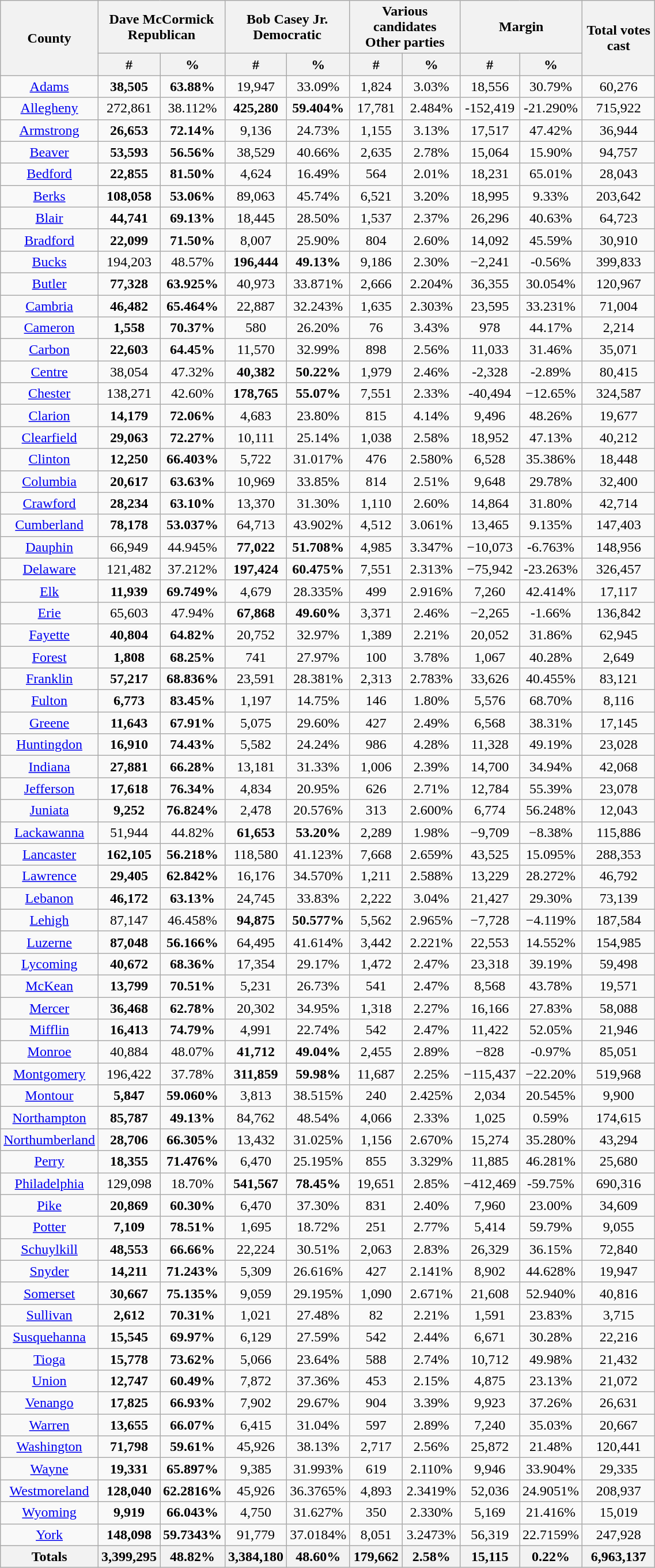<table width="60%"  class="wikitable sortable" style="text-align:center">
<tr>
<th rowspan="2">County</th>
<th style="text-align:center;" colspan="2">Dave McCormick<br>Republican</th>
<th style="text-align:center;" colspan="2">Bob Casey Jr.<br>Democratic</th>
<th style="text-align:center;" colspan="2">Various candidates<br>Other parties</th>
<th style="text-align:center;" colspan="2">Margin</th>
<th rowspan="2" style="text-align:center;">Total votes cast</th>
</tr>
<tr>
<th style="text-align:center;" data-sort-type="number">#</th>
<th style="text-align:center;" data-sort-type="number">%</th>
<th style="text-align:center;" data-sort-type="number">#</th>
<th style="text-align:center;" data-sort-type="number">%</th>
<th style="text-align:center;" data-sort-type="number">#</th>
<th style="text-align:center;" data-sort-type="number">%</th>
<th style="text-align:center;" data-sort-type="number">#</th>
<th style="text-align:center;" data-sort-type="number">%</th>
</tr>
<tr style="text-align:center;">
<td><a href='#'>Adams</a></td>
<td><strong>38,505</strong></td>
<td><strong>63.88%</strong></td>
<td>19,947</td>
<td>33.09%</td>
<td>1,824</td>
<td>3.03%</td>
<td>18,556</td>
<td>30.79%</td>
<td>60,276</td>
</tr>
<tr style="text-align:center;">
<td><a href='#'>Allegheny</a></td>
<td>272,861</td>
<td>38.112%</td>
<td><strong>425,280</strong></td>
<td><strong>59.404%</strong></td>
<td>17,781</td>
<td>2.484%</td>
<td>-152,419</td>
<td>-21.290%</td>
<td>715,922</td>
</tr>
<tr style="text-align:center;">
<td><a href='#'>Armstrong</a></td>
<td><strong>26,653</strong></td>
<td><strong>72.14%</strong></td>
<td>9,136</td>
<td>24.73%</td>
<td>1,155</td>
<td>3.13%</td>
<td>17,517</td>
<td>47.42%</td>
<td>36,944</td>
</tr>
<tr style="text-align:center;">
<td><a href='#'>Beaver</a></td>
<td><strong>53,593</strong></td>
<td><strong>56.56%</strong></td>
<td>38,529</td>
<td>40.66%</td>
<td>2,635</td>
<td>2.78%</td>
<td>15,064</td>
<td>15.90%</td>
<td>94,757</td>
</tr>
<tr style="text-align:center;">
<td><a href='#'>Bedford</a></td>
<td><strong>22,855</strong></td>
<td><strong>81.50%</strong></td>
<td>4,624</td>
<td>16.49%</td>
<td>564</td>
<td>2.01%</td>
<td>18,231</td>
<td>65.01%</td>
<td>28,043</td>
</tr>
<tr style="text-align:center;">
<td><a href='#'>Berks</a></td>
<td><strong>108,058</strong></td>
<td><strong>53.06%</strong></td>
<td>89,063</td>
<td>45.74%</td>
<td>6,521</td>
<td>3.20%</td>
<td>18,995</td>
<td>9.33%</td>
<td>203,642</td>
</tr>
<tr style="text-align:center;">
<td><a href='#'>Blair</a></td>
<td><strong>44,741</strong></td>
<td><strong>69.13%</strong></td>
<td>18,445</td>
<td>28.50%</td>
<td>1,537</td>
<td>2.37%</td>
<td>26,296</td>
<td>40.63%</td>
<td>64,723</td>
</tr>
<tr style="text-align:center;">
<td><a href='#'>Bradford</a></td>
<td><strong>22,099</strong></td>
<td><strong>71.50%</strong></td>
<td>8,007</td>
<td>25.90%</td>
<td>804</td>
<td>2.60%</td>
<td>14,092</td>
<td>45.59%</td>
<td>30,910</td>
</tr>
<tr style="text-align:center;">
<td><a href='#'>Bucks</a></td>
<td>194,203</td>
<td>48.57%</td>
<td><strong>196,444</strong></td>
<td><strong>49.13%</strong></td>
<td>9,186</td>
<td>2.30%</td>
<td>−2,241</td>
<td>-0.56%</td>
<td>399,833</td>
</tr>
<tr style="text-align:center;">
<td><a href='#'>Butler</a></td>
<td><strong>77,328</strong></td>
<td><strong>63.925%</strong></td>
<td>40,973</td>
<td>33.871%</td>
<td>2,666</td>
<td>2.204%</td>
<td>36,355</td>
<td>30.054%</td>
<td>120,967</td>
</tr>
<tr style="text-align:center;">
<td><a href='#'>Cambria</a></td>
<td><strong>46,482</strong></td>
<td><strong>65.464%</strong></td>
<td>22,887</td>
<td>32.243%</td>
<td>1,635</td>
<td>2.303%</td>
<td>23,595</td>
<td>33.231%</td>
<td>71,004</td>
</tr>
<tr style="text-align:center;">
<td><a href='#'>Cameron</a></td>
<td><strong>1,558</strong></td>
<td><strong>70.37%</strong></td>
<td>580</td>
<td>26.20%</td>
<td>76</td>
<td>3.43%</td>
<td>978</td>
<td>44.17%</td>
<td>2,214</td>
</tr>
<tr style="text-align:center;">
<td><a href='#'>Carbon</a></td>
<td><strong>22,603 </strong></td>
<td><strong>64.45%</strong></td>
<td>11,570</td>
<td>32.99%</td>
<td>898</td>
<td>2.56%</td>
<td>11,033</td>
<td>31.46%</td>
<td>35,071</td>
</tr>
<tr style="text-align:center;">
<td><a href='#'>Centre</a></td>
<td>38,054</td>
<td>47.32%</td>
<td><strong>40,382 </strong></td>
<td><strong>50.22% </strong></td>
<td>1,979</td>
<td>2.46%</td>
<td>-2,328</td>
<td>-2.89%</td>
<td>80,415</td>
</tr>
<tr style="text-align:center;">
<td><a href='#'>Chester</a></td>
<td>138,271</td>
<td>42.60%</td>
<td><strong> 178,765 </strong></td>
<td><strong> 55.07% </strong></td>
<td>7,551</td>
<td>2.33%</td>
<td>-40,494</td>
<td>−12.65%</td>
<td>324,587</td>
</tr>
<tr style="text-align:center;">
<td><a href='#'>Clarion</a></td>
<td><strong> 14,179 </strong></td>
<td><strong> 72.06% </strong></td>
<td>4,683</td>
<td>23.80%</td>
<td>815</td>
<td>4.14%</td>
<td>9,496</td>
<td>48.26%</td>
<td>19,677</td>
</tr>
<tr style="text-align:center;">
<td><a href='#'>Clearfield</a></td>
<td><strong> 29,063 </strong></td>
<td><strong> 72.27% </strong></td>
<td>10,111</td>
<td>25.14%</td>
<td>1,038</td>
<td>2.58%</td>
<td>18,952</td>
<td>47.13%</td>
<td>40,212</td>
</tr>
<tr style="text-align:center;">
<td><a href='#'>Clinton</a></td>
<td><strong> 12,250 </strong></td>
<td><strong> 66.403% </strong></td>
<td>5,722</td>
<td>31.017%</td>
<td>476</td>
<td>2.580%</td>
<td>6,528</td>
<td>35.386%</td>
<td>18,448</td>
</tr>
<tr style="text-align:center;">
<td><a href='#'>Columbia</a></td>
<td><strong> 20,617 </strong></td>
<td><strong> 63.63% </strong></td>
<td>10,969</td>
<td>33.85%</td>
<td>814</td>
<td>2.51%</td>
<td>9,648</td>
<td>29.78%</td>
<td>32,400</td>
</tr>
<tr style="text-align:center;">
<td><a href='#'>Crawford</a></td>
<td><strong> 28,234 </strong></td>
<td><strong> 63.10% </strong></td>
<td>13,370</td>
<td>31.30%</td>
<td>1,110</td>
<td>2.60%</td>
<td>14,864</td>
<td>31.80%</td>
<td>42,714</td>
</tr>
<tr style="text-align:center;">
<td><a href='#'>Cumberland</a></td>
<td><strong> 78,178 </strong></td>
<td><strong> 53.037% </strong></td>
<td>64,713</td>
<td>43.902%</td>
<td>4,512</td>
<td>3.061%</td>
<td>13,465</td>
<td>9.135%</td>
<td>147,403</td>
</tr>
<tr style="text-align:center;">
<td><a href='#'>Dauphin</a></td>
<td>66,949</td>
<td>44.945%</td>
<td><strong> 77,022 </strong></td>
<td><strong> 51.708% </strong></td>
<td>4,985</td>
<td>3.347%</td>
<td>−10,073</td>
<td>-6.763%</td>
<td>148,956</td>
</tr>
<tr style="text-align:center;">
<td><a href='#'>Delaware</a></td>
<td>121,482</td>
<td>37.212%</td>
<td><strong> 197,424 </strong></td>
<td><strong> 60.475% </strong></td>
<td>7,551</td>
<td>2.313%</td>
<td>−75,942</td>
<td>-23.263%</td>
<td>326,457</td>
</tr>
<tr style="text-align:center;">
<td><a href='#'>Elk</a></td>
<td><strong> 11,939 </strong></td>
<td><strong> 69.749% </strong></td>
<td>4,679</td>
<td>28.335%</td>
<td>499</td>
<td>2.916%</td>
<td>7,260</td>
<td>42.414%</td>
<td>17,117</td>
</tr>
<tr style="text-align:center;">
<td><a href='#'>Erie</a></td>
<td>65,603</td>
<td>47.94%</td>
<td><strong> 67,868 </strong></td>
<td><strong> 49.60% </strong></td>
<td>3,371</td>
<td>2.46%</td>
<td>−2,265</td>
<td>-1.66%</td>
<td>136,842</td>
</tr>
<tr style="text-align:center;">
<td><a href='#'>Fayette</a></td>
<td><strong> 40,804 </strong></td>
<td><strong> 64.82% </strong></td>
<td>20,752</td>
<td>32.97%</td>
<td>1,389</td>
<td>2.21%</td>
<td>20,052</td>
<td>31.86%</td>
<td>62,945</td>
</tr>
<tr style="text-align:center;">
<td><a href='#'>Forest</a></td>
<td><strong> 1,808 </strong></td>
<td><strong> 68.25% </strong></td>
<td>741</td>
<td>27.97%</td>
<td>100</td>
<td>3.78%</td>
<td>1,067</td>
<td>40.28%</td>
<td>2,649</td>
</tr>
<tr style="text-align:center;">
<td><a href='#'>Franklin</a></td>
<td><strong> 57,217 </strong></td>
<td><strong> 68.836% </strong></td>
<td>23,591</td>
<td>28.381%</td>
<td>2,313</td>
<td>2.783%</td>
<td>33,626</td>
<td>40.455%</td>
<td>83,121</td>
</tr>
<tr style="text-align:center;">
<td><a href='#'>Fulton</a></td>
<td><strong> 6,773 </strong></td>
<td><strong> 83.45% </strong></td>
<td>1,197</td>
<td>14.75%</td>
<td>146</td>
<td>1.80%</td>
<td>5,576</td>
<td>68.70%</td>
<td>8,116</td>
</tr>
<tr style="text-align:center;">
<td><a href='#'>Greene</a></td>
<td><strong> 11,643 </strong></td>
<td><strong> 67.91% </strong></td>
<td>5,075</td>
<td>29.60%</td>
<td>427</td>
<td>2.49%</td>
<td>6,568</td>
<td>38.31%</td>
<td>17,145</td>
</tr>
<tr style="text-align:center;">
<td><a href='#'>Huntingdon</a></td>
<td><strong> 16,910 </strong></td>
<td><strong> 74.43% </strong></td>
<td>5,582</td>
<td>24.24%</td>
<td>986</td>
<td>4.28%</td>
<td>11,328</td>
<td>49.19%</td>
<td>23,028</td>
</tr>
<tr style="text-align:center;">
<td><a href='#'>Indiana</a></td>
<td><strong> 27,881 </strong></td>
<td><strong> 66.28% </strong></td>
<td>13,181</td>
<td>31.33%</td>
<td>1,006</td>
<td>2.39%</td>
<td>14,700</td>
<td>34.94%</td>
<td>42,068</td>
</tr>
<tr style="text-align:center;">
<td><a href='#'>Jefferson</a></td>
<td><strong> 17,618 </strong></td>
<td><strong> 76.34% </strong></td>
<td>4,834</td>
<td>20.95%</td>
<td>626</td>
<td>2.71%</td>
<td>12,784</td>
<td>55.39%</td>
<td>23,078</td>
</tr>
<tr style="text-align:center;">
<td><a href='#'>Juniata</a></td>
<td><strong> 9,252 </strong></td>
<td><strong> 76.824% </strong></td>
<td>2,478</td>
<td>20.576%</td>
<td>313</td>
<td>2.600%</td>
<td>6,774</td>
<td>56.248%</td>
<td>12,043</td>
</tr>
<tr style="text-align:center;">
<td><a href='#'>Lackawanna</a></td>
<td>51,944</td>
<td>44.82%</td>
<td><strong> 61,653 </strong></td>
<td><strong> 53.20% </strong></td>
<td>2,289</td>
<td>1.98%</td>
<td>−9,709</td>
<td>−8.38%</td>
<td>115,886</td>
</tr>
<tr style="text-align:center;">
<td><a href='#'>Lancaster</a></td>
<td><strong> 162,105 </strong></td>
<td><strong> 56.218% </strong></td>
<td>118,580</td>
<td>41.123%</td>
<td>7,668</td>
<td>2.659%</td>
<td>43,525</td>
<td>15.095%</td>
<td>288,353</td>
</tr>
<tr style="text-align:center;">
<td><a href='#'>Lawrence</a></td>
<td><strong> 29,405 </strong></td>
<td><strong> 62.842% </strong></td>
<td>16,176</td>
<td>34.570%</td>
<td>1,211</td>
<td>2.588%</td>
<td>13,229</td>
<td>28.272%</td>
<td>46,792</td>
</tr>
<tr style="text-align:center;">
<td><a href='#'>Lebanon</a></td>
<td><strong> 46,172 </strong></td>
<td><strong> 63.13% </strong></td>
<td>24,745</td>
<td>33.83%</td>
<td>2,222</td>
<td>3.04%</td>
<td>21,427</td>
<td>29.30%</td>
<td>73,139</td>
</tr>
<tr style="text-align:center;">
<td><a href='#'>Lehigh</a></td>
<td>87,147</td>
<td>46.458%</td>
<td><strong> 94,875 </strong></td>
<td><strong> 50.577% </strong></td>
<td>5,562</td>
<td>2.965%</td>
<td>−7,728</td>
<td>−4.119%</td>
<td>187,584</td>
</tr>
<tr style="text-align:center;">
<td><a href='#'>Luzerne</a></td>
<td><strong> 87,048 </strong></td>
<td><strong> 56.166% </strong></td>
<td>64,495</td>
<td>41.614%</td>
<td>3,442</td>
<td>2.221%</td>
<td>22,553</td>
<td>14.552%</td>
<td>154,985</td>
</tr>
<tr style="text-align:center;">
<td><a href='#'>Lycoming</a></td>
<td><strong> 40,672 </strong></td>
<td><strong> 68.36% </strong></td>
<td>17,354</td>
<td>29.17%</td>
<td>1,472</td>
<td>2.47%</td>
<td>23,318</td>
<td>39.19%</td>
<td>59,498</td>
</tr>
<tr style="text-align:center;">
<td><a href='#'>McKean</a></td>
<td><strong> 13,799 </strong></td>
<td><strong> 70.51% </strong></td>
<td>5,231</td>
<td>26.73%</td>
<td>541</td>
<td>2.47%</td>
<td>8,568</td>
<td>43.78%</td>
<td>19,571</td>
</tr>
<tr style="text-align:center;">
<td><a href='#'>Mercer</a></td>
<td><strong> 36,468 </strong></td>
<td><strong> 62.78% </strong></td>
<td>20,302</td>
<td>34.95%</td>
<td>1,318</td>
<td>2.27%</td>
<td>16,166</td>
<td>27.83%</td>
<td>58,088</td>
</tr>
<tr style="text-align:center;">
<td><a href='#'>Mifflin</a></td>
<td><strong> 16,413 </strong></td>
<td><strong> 74.79% </strong></td>
<td>4,991</td>
<td>22.74%</td>
<td>542</td>
<td>2.47%</td>
<td>11,422</td>
<td>52.05%</td>
<td>21,946</td>
</tr>
<tr style="text-align:center;">
<td><a href='#'>Monroe</a></td>
<td>40,884</td>
<td>48.07%</td>
<td><strong> 41,712 </strong></td>
<td><strong> 49.04% </strong></td>
<td>2,455</td>
<td>2.89%</td>
<td>−828</td>
<td>-0.97%</td>
<td>85,051</td>
</tr>
<tr style="text-align:center;">
<td><a href='#'>Montgomery</a></td>
<td>196,422</td>
<td>37.78%</td>
<td><strong> 311,859 </strong></td>
<td><strong> 59.98% </strong></td>
<td>11,687</td>
<td>2.25%</td>
<td>−115,437</td>
<td>−22.20%</td>
<td>519,968</td>
</tr>
<tr style="text-align:center;">
<td><a href='#'>Montour</a></td>
<td><strong> 5,847 </strong></td>
<td><strong> 59.060% </strong></td>
<td>3,813</td>
<td>38.515%</td>
<td>240</td>
<td>2.425%</td>
<td>2,034</td>
<td>20.545%</td>
<td>9,900</td>
</tr>
<tr style="text-align:center;">
<td><a href='#'>Northampton</a></td>
<td><strong> 85,787 </strong></td>
<td><strong> 49.13% </strong></td>
<td>84,762</td>
<td>48.54%</td>
<td>4,066</td>
<td>2.33%</td>
<td>1,025</td>
<td>0.59%</td>
<td>174,615</td>
</tr>
<tr style="text-align:center;">
<td><a href='#'>Northumberland</a></td>
<td><strong> 28,706 </strong></td>
<td><strong> 66.305% </strong></td>
<td>13,432</td>
<td>31.025%</td>
<td>1,156</td>
<td>2.670%</td>
<td>15,274</td>
<td>35.280%</td>
<td>43,294</td>
</tr>
<tr style="text-align:center;">
<td><a href='#'>Perry</a></td>
<td><strong> 18,355 </strong></td>
<td><strong> 71.476% </strong></td>
<td>6,470</td>
<td>25.195%</td>
<td>855</td>
<td>3.329%</td>
<td>11,885</td>
<td>46.281%</td>
<td>25,680</td>
</tr>
<tr style="text-align:center;">
<td><a href='#'>Philadelphia</a></td>
<td>129,098</td>
<td>18.70%</td>
<td><strong> 541,567 </strong></td>
<td><strong> 78.45% </strong></td>
<td>19,651</td>
<td>2.85%</td>
<td>−412,469</td>
<td>-59.75%</td>
<td>690,316</td>
</tr>
<tr style="text-align:center;">
<td><a href='#'>Pike</a></td>
<td><strong> 20,869 </strong></td>
<td><strong> 60.30% </strong></td>
<td>6,470</td>
<td>37.30%</td>
<td>831</td>
<td>2.40%</td>
<td>7,960</td>
<td>23.00%</td>
<td>34,609</td>
</tr>
<tr style="text-align:center;">
<td><a href='#'>Potter</a></td>
<td><strong> 7,109 </strong></td>
<td><strong> 78.51% </strong></td>
<td>1,695</td>
<td>18.72%</td>
<td>251</td>
<td>2.77%</td>
<td>5,414</td>
<td>59.79%</td>
<td>9,055</td>
</tr>
<tr style="text-align:center;">
<td><a href='#'>Schuylkill</a></td>
<td><strong>48,553</strong></td>
<td><strong>66.66%</strong></td>
<td>22,224</td>
<td>30.51%</td>
<td>2,063</td>
<td>2.83%</td>
<td>26,329</td>
<td>36.15%</td>
<td>72,840</td>
</tr>
<tr style="text-align:center;">
<td><a href='#'>Snyder</a></td>
<td><strong>14,211</strong></td>
<td><strong>71.243%</strong></td>
<td>5,309</td>
<td>26.616%</td>
<td>427</td>
<td>2.141%</td>
<td>8,902</td>
<td>44.628%</td>
<td>19,947</td>
</tr>
<tr style="text-align:center;">
<td><a href='#'>Somerset</a></td>
<td><strong>30,667</strong></td>
<td><strong>75.135%</strong></td>
<td>9,059</td>
<td>29.195%</td>
<td>1,090</td>
<td>2.671%</td>
<td>21,608</td>
<td>52.940%</td>
<td>40,816</td>
</tr>
<tr style="text-align:center;">
<td><a href='#'>Sullivan</a></td>
<td><strong>2,612</strong></td>
<td><strong>70.31%</strong></td>
<td>1,021</td>
<td>27.48%</td>
<td>82</td>
<td>2.21%</td>
<td>1,591</td>
<td>23.83%</td>
<td>3,715</td>
</tr>
<tr style="text-align:center;">
<td><a href='#'>Susquehanna</a></td>
<td><strong>15,545</strong></td>
<td><strong>69.97%</strong></td>
<td>6,129</td>
<td>27.59%</td>
<td>542</td>
<td>2.44%</td>
<td>6,671</td>
<td>30.28%</td>
<td>22,216</td>
</tr>
<tr style="text-align:center;">
<td><a href='#'>Tioga</a></td>
<td><strong>15,778</strong></td>
<td><strong>73.62%</strong></td>
<td>5,066</td>
<td>23.64%</td>
<td>588</td>
<td>2.74%</td>
<td>10,712</td>
<td>49.98%</td>
<td>21,432</td>
</tr>
<tr style="text-align:center;">
<td><a href='#'>Union</a></td>
<td><strong>12,747</strong></td>
<td><strong>60.49%</strong></td>
<td>7,872</td>
<td>37.36%</td>
<td>453</td>
<td>2.15%</td>
<td>4,875</td>
<td>23.13%</td>
<td>21,072</td>
</tr>
<tr style="text-align:center;">
<td><a href='#'>Venango</a></td>
<td><strong>17,825</strong></td>
<td><strong>66.93%</strong></td>
<td>7,902</td>
<td>29.67%</td>
<td>904</td>
<td>3.39%</td>
<td>9,923</td>
<td>37.26%</td>
<td>26,631</td>
</tr>
<tr style="text-align:center;">
<td><a href='#'>Warren</a></td>
<td><strong>13,655</strong></td>
<td><strong>66.07%</strong></td>
<td>6,415</td>
<td>31.04%</td>
<td>597</td>
<td>2.89%</td>
<td>7,240</td>
<td>35.03%</td>
<td>20,667</td>
</tr>
<tr style="text-align:center;">
<td><a href='#'>Washington</a></td>
<td><strong>71,798</strong></td>
<td><strong>59.61%</strong></td>
<td>45,926</td>
<td>38.13%</td>
<td>2,717</td>
<td>2.56%</td>
<td>25,872</td>
<td>21.48%</td>
<td>120,441</td>
</tr>
<tr style="text-align:center;">
<td><a href='#'>Wayne</a></td>
<td><strong>19,331</strong></td>
<td><strong>65.897%</strong></td>
<td>9,385</td>
<td>31.993%</td>
<td>619</td>
<td>2.110%</td>
<td>9,946</td>
<td>33.904%</td>
<td>29,335</td>
</tr>
<tr style="text-align:center;">
<td><a href='#'>Westmoreland</a></td>
<td><strong>128,040</strong></td>
<td><strong>62.2816%</strong></td>
<td>45,926</td>
<td>36.3765%</td>
<td>4,893</td>
<td>2.3419%</td>
<td>52,036</td>
<td>24.9051%</td>
<td>208,937</td>
</tr>
<tr style="text-align:center;">
<td><a href='#'>Wyoming</a></td>
<td><strong>9,919</strong></td>
<td><strong>66.043%</strong></td>
<td>4,750</td>
<td>31.627%</td>
<td>350</td>
<td>2.330%</td>
<td>5,169</td>
<td>21.416%</td>
<td>15,019</td>
</tr>
<tr style="text-align:center;">
<td><a href='#'>York</a></td>
<td><strong>148,098</strong></td>
<td><strong>59.7343%</strong></td>
<td>91,779</td>
<td>37.0184%</td>
<td>8,051</td>
<td>3.2473%</td>
<td>56,319</td>
<td>22.7159%</td>
<td>247,928</td>
</tr>
<tr style="text-align:center;">
<th>Totals</th>
<th>3,399,295</th>
<th>48.82%</th>
<th>3,384,180</th>
<th>48.60%</th>
<th>179,662</th>
<th>2.58%</th>
<th>15,115</th>
<th>0.22%</th>
<th>6,963,137</th>
</tr>
</table>
